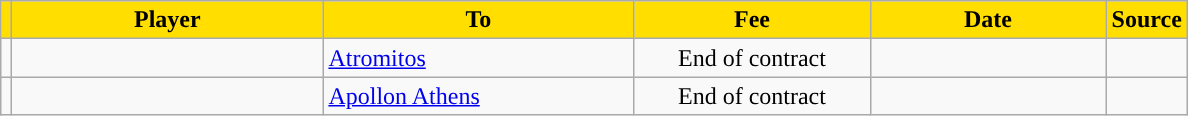<table class="wikitable sortable">
<tr>
<th style="background:#FFDE00"></th>
<th width=200 style="background:#FFDE00">Player</th>
<th width=200 style="background:#FFDE00">To</th>
<th width=150 style="background:#FFDE00">Fee</th>
<th width=150 style="background:#FFDE00">Date</th>
<th style="background:#FFDE00">Source</th>
</tr>
<tr>
<td align=center></td>
<td></td>
<td> <a href='#'>Atromitos</a></td>
<td align=center>End of contract</td>
<td align=center></td>
<td align=center></td>
</tr>
<tr>
<td align=center></td>
<td></td>
<td> <a href='#'>Apollon Athens</a></td>
<td align=center>End of contract</td>
<td align=center></td>
<td align=center></td>
</tr>
</table>
